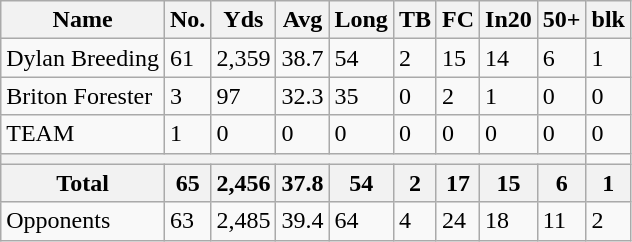<table class="wikitable" style="white-space:nowrap;" style="text-align:center;">
<tr>
<th>Name</th>
<th>No.</th>
<th>Yds</th>
<th>Avg</th>
<th>Long</th>
<th>TB</th>
<th>FC</th>
<th>In20</th>
<th>50+</th>
<th>blk</th>
</tr>
<tr>
<td align=left>Dylan Breeding</td>
<td>61</td>
<td>2,359</td>
<td>38.7</td>
<td>54</td>
<td>2</td>
<td>15</td>
<td>14</td>
<td>6</td>
<td>1</td>
</tr>
<tr>
<td align=left>Briton Forester</td>
<td>3</td>
<td>97</td>
<td>32.3</td>
<td>35</td>
<td>0</td>
<td>2</td>
<td>1</td>
<td>0</td>
<td>0</td>
</tr>
<tr>
<td align=left>TEAM</td>
<td>1</td>
<td>0</td>
<td>0</td>
<td>0</td>
<td>0</td>
<td>0</td>
<td>0</td>
<td>0</td>
<td>0</td>
</tr>
<tr>
<th colspan=9></th>
</tr>
<tr>
<th>Total</th>
<th>65</th>
<th>2,456</th>
<th>37.8</th>
<th>54</th>
<th>2</th>
<th>17</th>
<th>15</th>
<th>6</th>
<th>1</th>
</tr>
<tr>
<td align=left>Opponents</td>
<td>63</td>
<td>2,485</td>
<td>39.4</td>
<td>64</td>
<td>4</td>
<td>24</td>
<td>18</td>
<td>11</td>
<td>2</td>
</tr>
</table>
